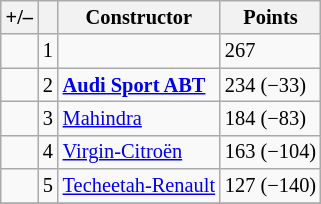<table class="wikitable" style="font-size: 85%">
<tr>
<th scope="col">+/–</th>
<th scope="col"></th>
<th scope="col">Constructor</th>
<th scope="col">Points</th>
</tr>
<tr>
<td align="left"></td>
<td align="center">1</td>
<td> <strong><a href='#'></a></strong></td>
<td align="left">267</td>
</tr>
<tr>
<td align="left"></td>
<td align="center">2</td>
<td> <strong><a href='#'>Audi Sport ABT</a></strong></td>
<td align="left">234 (−33)</td>
</tr>
<tr>
<td align="left"></td>
<td align="center">3</td>
<td> <a href='#'>Mahindra</a></td>
<td align="left">184 (−83)</td>
</tr>
<tr>
<td align="left"></td>
<td align="center">4</td>
<td> <a href='#'>Virgin-Citroën</a></td>
<td align="left">163 (−104)</td>
</tr>
<tr>
<td align="left"></td>
<td align="center">5</td>
<td> <a href='#'>Techeetah-Renault</a></td>
<td align="left">127 (−140)</td>
</tr>
<tr>
</tr>
</table>
